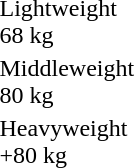<table>
<tr>
<td>Lightweight<br>68 kg</td>
<td></td>
<td></td>
<td></td>
</tr>
<tr>
<td>Middleweight<br>80 kg</td>
<td></td>
<td></td>
<td></td>
</tr>
<tr>
<td>Heavyweight<br>+80 kg</td>
<td></td>
<td></td>
<td></td>
</tr>
</table>
